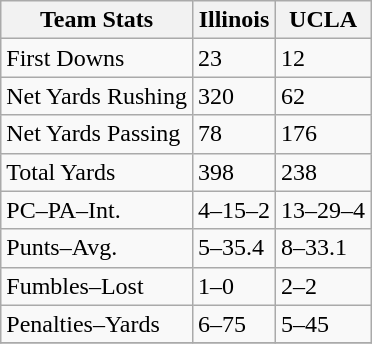<table class="wikitable">
<tr>
<th>Team Stats</th>
<th>Illinois</th>
<th>UCLA</th>
</tr>
<tr>
<td>First Downs</td>
<td>23</td>
<td>12</td>
</tr>
<tr>
<td>Net Yards Rushing</td>
<td>320</td>
<td>62</td>
</tr>
<tr>
<td>Net Yards Passing</td>
<td>78</td>
<td>176</td>
</tr>
<tr>
<td>Total Yards</td>
<td>398</td>
<td>238</td>
</tr>
<tr>
<td>PC–PA–Int.</td>
<td>4–15–2</td>
<td>13–29–4</td>
</tr>
<tr>
<td>Punts–Avg.</td>
<td>5–35.4</td>
<td>8–33.1</td>
</tr>
<tr>
<td>Fumbles–Lost</td>
<td>1–0</td>
<td>2–2</td>
</tr>
<tr>
<td>Penalties–Yards</td>
<td>6–75</td>
<td>5–45</td>
</tr>
<tr>
</tr>
</table>
